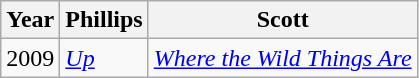<table class="wikitable">
<tr>
<th scope="col">Year</th>
<th scope="col">Phillips</th>
<th scope="col">Scott</th>
</tr>
<tr>
<td scope="row">2009</td>
<td><em><a href='#'>Up</a></em></td>
<td><em><a href='#'>Where the Wild Things Are</a></em></td>
</tr>
</table>
